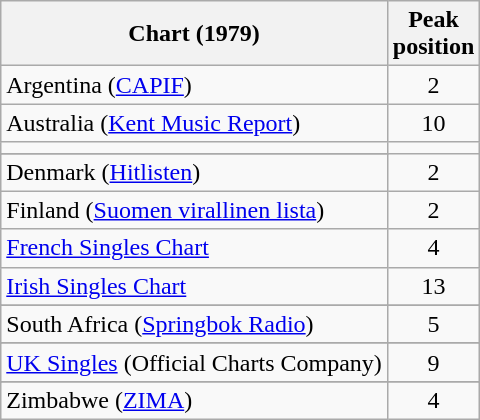<table class="wikitable sortable">
<tr>
<th align="left">Chart (1979)</th>
<th align="left">Peak<br>position</th>
</tr>
<tr>
<td>Argentina (<a href='#'>CAPIF</a>)</td>
<td align="center">2</td>
</tr>
<tr>
<td>Australia (<a href='#'>Kent Music Report</a>)</td>
<td style="text-align:center;">10</td>
</tr>
<tr>
<td></td>
</tr>
<tr>
</tr>
<tr>
<td>Denmark (<a href='#'>Hitlisten</a>)</td>
<td align="center">2</td>
</tr>
<tr>
<td>Finland (<a href='#'>Suomen virallinen lista</a>)</td>
<td align="center">2</td>
</tr>
<tr>
<td align="left"><a href='#'>French Singles Chart</a></td>
<td align="center">4</td>
</tr>
<tr>
<td align="left"><a href='#'>Irish Singles Chart</a></td>
<td align="center">13</td>
</tr>
<tr>
</tr>
<tr>
</tr>
<tr>
</tr>
<tr>
<td>South Africa (<a href='#'>Springbok Radio</a>)</td>
<td align="center">5</td>
</tr>
<tr>
</tr>
<tr>
</tr>
<tr>
<td align="left"><a href='#'>UK Singles</a> (Official Charts Company)</td>
<td align="center">9</td>
</tr>
<tr>
</tr>
<tr>
</tr>
<tr>
<td>Zimbabwe (<a href='#'>ZIMA</a>)</td>
<td style="text-align:center;">4</td>
</tr>
</table>
